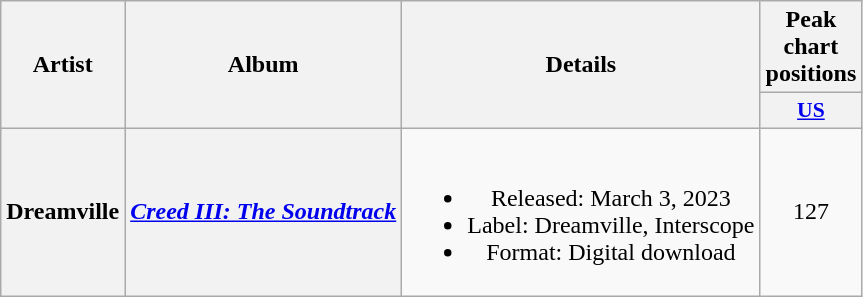<table class="wikitable plainrowheaders" style="text-align:center;">
<tr>
<th rowspan="2">Artist</th>
<th rowspan="2">Album</th>
<th rowspan="2">Details</th>
<th scope="col" colspan="1">Peak chart positions</th>
</tr>
<tr>
<th scope="col" style="width:3em;font-size:90%;"><a href='#'>US</a></th>
</tr>
<tr>
<th scope="row">Dreamville</th>
<th scope="row"><em><a href='#'>Creed III: The Soundtrack</a></em></th>
<td><br><ul><li>Released: March 3, 2023</li><li>Label: Dreamville, Interscope</li><li>Format: Digital download</li></ul></td>
<td>127</td>
</tr>
</table>
